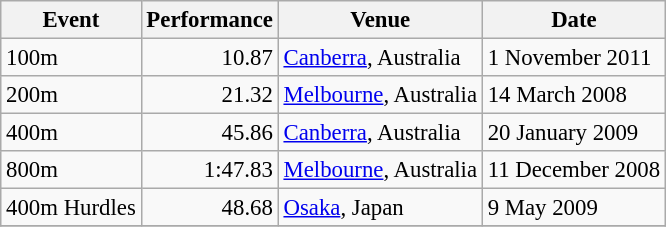<table class="wikitable" style="font-size:95%;">
<tr>
<th>Event</th>
<th>Performance</th>
<th>Venue</th>
<th>Date</th>
</tr>
<tr>
<td>100m</td>
<td align="right">10.87</td>
<td><a href='#'>Canberra</a>, Australia</td>
<td>1 November 2011</td>
</tr>
<tr>
<td>200m</td>
<td align="right">21.32</td>
<td><a href='#'>Melbourne</a>, Australia</td>
<td>14 March 2008</td>
</tr>
<tr>
<td>400m</td>
<td align="right">45.86</td>
<td><a href='#'>Canberra</a>, Australia</td>
<td>20 January 2009</td>
</tr>
<tr>
<td>800m</td>
<td align="right">1:47.83</td>
<td><a href='#'>Melbourne</a>, Australia</td>
<td>11 December 2008</td>
</tr>
<tr>
<td>400m Hurdles</td>
<td align="right">48.68</td>
<td><a href='#'>Osaka</a>, Japan</td>
<td>9 May 2009</td>
</tr>
<tr>
</tr>
</table>
